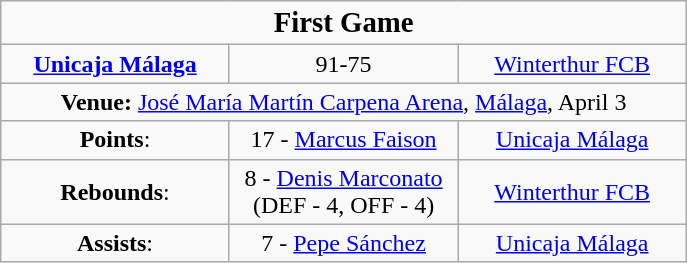<table class=wikitable style="text-align:center">
<tr>
<td colspan=3><big><strong>First Game</strong></big></td>
</tr>
<tr>
<td width=145><strong><a href='#'>Unicaja Málaga</a></strong> </td>
<td width=145>91-75</td>
<td width=145><a href='#'>Winterthur FCB</a> </td>
</tr>
<tr>
<td colspan=3><strong>Venue:</strong> <a href='#'>José María Martín Carpena Arena</a>, <a href='#'>Málaga</a>, April 3</td>
</tr>
<tr>
<td width=145><strong>Points</strong>:</td>
<td width=145>17 - <a href='#'>Marcus Faison</a> </td>
<td width=145><a href='#'>Unicaja Málaga</a></td>
</tr>
<tr>
<td width=145><strong>Rebounds</strong>:</td>
<td width=145>8 - <a href='#'>Denis Marconato</a> <br> (DEF - 4, OFF - 4)</td>
<td width=145><a href='#'>Winterthur FCB</a></td>
</tr>
<tr>
<td width=145><strong>Assists</strong>:</td>
<td width=145>7 - <a href='#'>Pepe Sánchez</a> </td>
<td width=145><a href='#'>Unicaja Málaga</a></td>
</tr>
</table>
